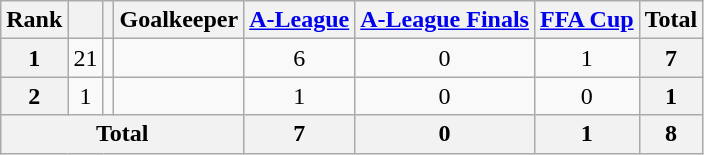<table class="wikitable" style="text-align:center">
<tr>
<th>Rank</th>
<th></th>
<th></th>
<th>Goalkeeper</th>
<th><a href='#'>A-League</a></th>
<th><a href='#'>A-League Finals</a></th>
<th><a href='#'>FFA Cup</a></th>
<th>Total</th>
</tr>
<tr>
<th>1</th>
<td>21</td>
<td></td>
<td align="left"></td>
<td>6</td>
<td>0</td>
<td>1</td>
<th>7</th>
</tr>
<tr>
<th>2</th>
<td>1</td>
<td></td>
<td align="left"></td>
<td>1</td>
<td>0</td>
<td>0</td>
<th>1</th>
</tr>
<tr>
<th colspan="4">Total</th>
<th>7</th>
<th>0</th>
<th>1</th>
<th>8</th>
</tr>
</table>
